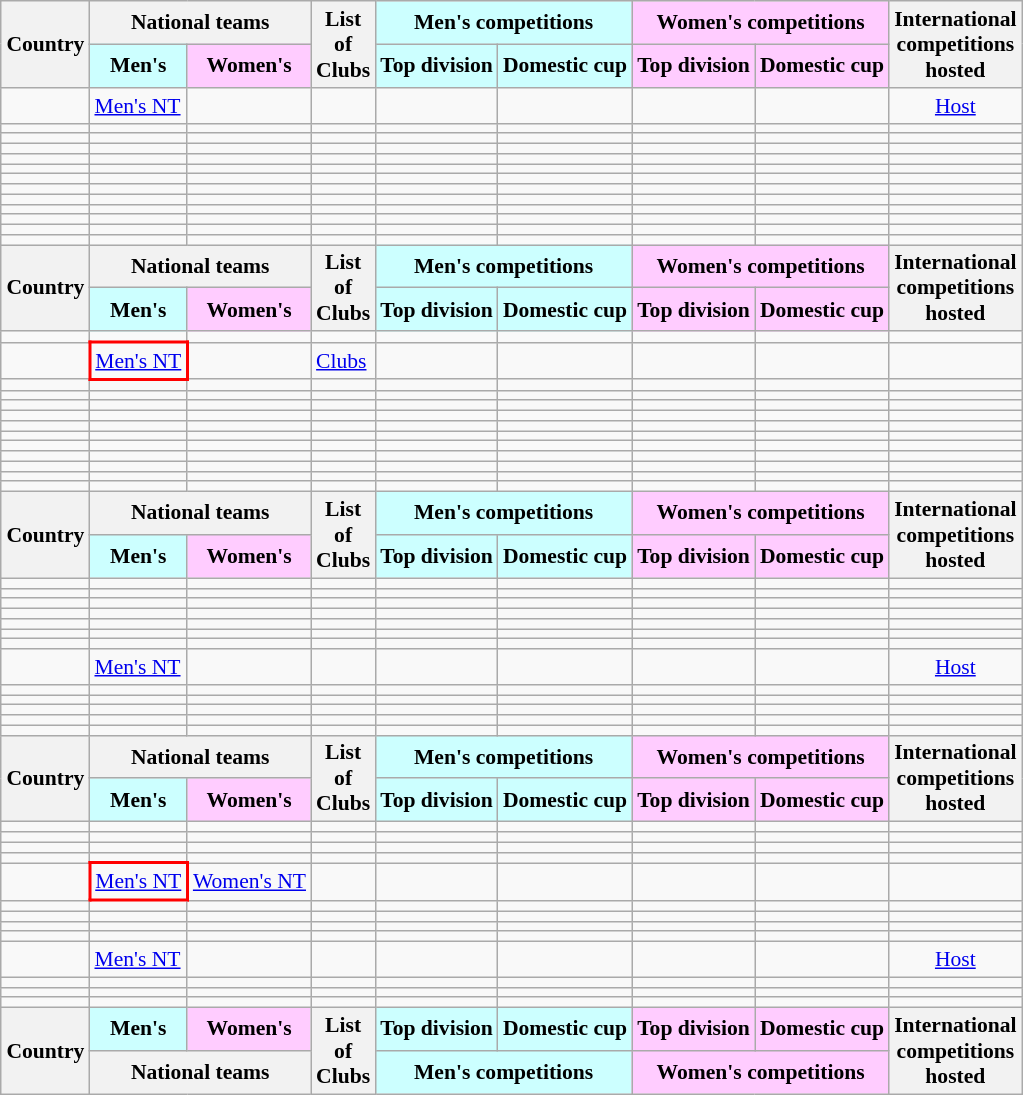<table class="wikitable" style="text-align: left; font-size: 90%; margin-left: 1em;">
<tr>
<th rowspan="2">Country</th>
<th colspan="2">National teams</th>
<th rowspan="2">List<br>of<br>Clubs</th>
<th colspan="2" style="background-color: #ccffff;">Men's competitions</th>
<th colspan="2" style="background-color: #ffccff;">Women's competitions</th>
<th rowspan="2">International<br>competitions<br>hosted</th>
</tr>
<tr>
<th style="background-color: #ccffff;">Men's</th>
<th style="background-color: #ffccff;">Women's</th>
<th style="background-color: #ccffff;">Top division</th>
<th style="background-color: #ccffff;">Domestic cup</th>
<th style="background-color: #ffccff;">Top division</th>
<th style="background-color: #ffccff;">Domestic cup</th>
</tr>
<tr>
<td></td>
<td><a href='#'>Men's NT</a></td>
<td></td>
<td></td>
<td></td>
<td></td>
<td></td>
<td></td>
<td style="text-align: center;"><a href='#'>Host</a></td>
</tr>
<tr>
<td></td>
<td></td>
<td></td>
<td></td>
<td></td>
<td></td>
<td></td>
<td></td>
<td></td>
</tr>
<tr>
<td></td>
<td></td>
<td></td>
<td></td>
<td></td>
<td></td>
<td></td>
<td></td>
<td></td>
</tr>
<tr>
<td></td>
<td></td>
<td></td>
<td></td>
<td></td>
<td></td>
<td></td>
<td></td>
<td></td>
</tr>
<tr>
<td></td>
<td></td>
<td></td>
<td></td>
<td></td>
<td></td>
<td></td>
<td></td>
<td></td>
</tr>
<tr>
<td></td>
<td></td>
<td></td>
<td></td>
<td></td>
<td></td>
<td></td>
<td></td>
<td></td>
</tr>
<tr>
<td></td>
<td></td>
<td></td>
<td></td>
<td></td>
<td></td>
<td></td>
<td></td>
<td></td>
</tr>
<tr>
<td></td>
<td></td>
<td></td>
<td></td>
<td></td>
<td></td>
<td></td>
<td></td>
<td></td>
</tr>
<tr>
<td></td>
<td></td>
<td></td>
<td></td>
<td></td>
<td></td>
<td></td>
<td></td>
<td></td>
</tr>
<tr>
<td></td>
<td></td>
<td></td>
<td></td>
<td></td>
<td></td>
<td></td>
<td></td>
<td></td>
</tr>
<tr>
<td></td>
<td></td>
<td></td>
<td></td>
<td></td>
<td></td>
<td></td>
<td></td>
<td></td>
</tr>
<tr>
<td></td>
<td></td>
<td></td>
<td></td>
<td></td>
<td></td>
<td></td>
<td></td>
<td></td>
</tr>
<tr>
<td></td>
<td></td>
<td></td>
<td></td>
<td></td>
<td></td>
<td></td>
<td></td>
<td></td>
</tr>
<tr>
<th rowspan="2">Country</th>
<th colspan="2">National teams</th>
<th rowspan="2">List<br>of<br>Clubs</th>
<th colspan="2" style="background-color: #ccffff;">Men's competitions</th>
<th colspan="2" style="background-color: #ffccff;">Women's competitions</th>
<th rowspan="2">International<br>competitions<br>hosted</th>
</tr>
<tr>
<th style="background-color: #ccffff;">Men's</th>
<th style="background-color: #ffccff;">Women's</th>
<th style="background-color: #ccffff;">Top division</th>
<th style="background-color: #ccffff;">Domestic cup</th>
<th style="background-color: #ffccff;">Top division</th>
<th style="background-color: #ffccff;">Domestic cup</th>
</tr>
<tr>
<td></td>
<td></td>
<td></td>
<td></td>
<td></td>
<td></td>
<td></td>
<td></td>
<td></td>
</tr>
<tr>
<td></td>
<td style="border: 2px solid red;"><a href='#'>Men's NT</a></td>
<td></td>
<td><a href='#'>Clubs</a></td>
<td></td>
<td></td>
<td></td>
<td></td>
<td></td>
</tr>
<tr>
<td></td>
<td></td>
<td></td>
<td></td>
<td></td>
<td></td>
<td></td>
<td></td>
<td></td>
</tr>
<tr>
<td></td>
<td></td>
<td></td>
<td></td>
<td></td>
<td></td>
<td></td>
<td></td>
<td></td>
</tr>
<tr>
<td></td>
<td></td>
<td></td>
<td></td>
<td></td>
<td></td>
<td></td>
<td></td>
<td></td>
</tr>
<tr>
<td></td>
<td></td>
<td></td>
<td></td>
<td></td>
<td></td>
<td></td>
<td></td>
<td></td>
</tr>
<tr>
<td></td>
<td></td>
<td></td>
<td></td>
<td></td>
<td></td>
<td></td>
<td></td>
<td></td>
</tr>
<tr>
<td></td>
<td></td>
<td></td>
<td></td>
<td></td>
<td></td>
<td></td>
<td></td>
<td></td>
</tr>
<tr>
<td></td>
<td></td>
<td></td>
<td></td>
<td></td>
<td></td>
<td></td>
<td></td>
<td></td>
</tr>
<tr>
<td></td>
<td></td>
<td></td>
<td></td>
<td></td>
<td></td>
<td></td>
<td></td>
<td></td>
</tr>
<tr>
<td></td>
<td></td>
<td></td>
<td></td>
<td></td>
<td></td>
<td></td>
<td></td>
<td></td>
</tr>
<tr>
<td></td>
<td></td>
<td></td>
<td></td>
<td></td>
<td></td>
<td></td>
<td></td>
<td></td>
</tr>
<tr>
<td></td>
<td></td>
<td></td>
<td></td>
<td></td>
<td></td>
<td></td>
<td></td>
<td></td>
</tr>
<tr>
<th rowspan="2">Country</th>
<th colspan="2">National teams</th>
<th rowspan="2">List<br>of<br>Clubs</th>
<th colspan="2" style="background-color: #ccffff;">Men's competitions</th>
<th colspan="2" style="background-color: #ffccff;">Women's competitions</th>
<th rowspan="2">International<br>competitions<br>hosted</th>
</tr>
<tr>
<th style="background-color: #ccffff;">Men's</th>
<th style="background-color: #ffccff;">Women's</th>
<th style="background-color: #ccffff;">Top division</th>
<th style="background-color: #ccffff;">Domestic cup</th>
<th style="background-color: #ffccff;">Top division</th>
<th style="background-color: #ffccff;">Domestic cup</th>
</tr>
<tr>
<td></td>
<td></td>
<td></td>
<td></td>
<td></td>
<td></td>
<td></td>
<td></td>
<td></td>
</tr>
<tr>
<td></td>
<td></td>
<td></td>
<td></td>
<td></td>
<td></td>
<td></td>
<td></td>
<td></td>
</tr>
<tr>
<td></td>
<td></td>
<td></td>
<td></td>
<td></td>
<td></td>
<td></td>
<td></td>
<td></td>
</tr>
<tr>
<td></td>
<td></td>
<td></td>
<td></td>
<td></td>
<td></td>
<td></td>
<td></td>
<td></td>
</tr>
<tr>
<td></td>
<td></td>
<td></td>
<td></td>
<td></td>
<td></td>
<td></td>
<td></td>
<td></td>
</tr>
<tr>
<td></td>
<td></td>
<td></td>
<td></td>
<td></td>
<td></td>
<td></td>
<td></td>
<td></td>
</tr>
<tr>
<td></td>
<td></td>
<td></td>
<td></td>
<td></td>
<td></td>
<td></td>
<td></td>
<td></td>
</tr>
<tr>
<td></td>
<td><a href='#'>Men's NT</a></td>
<td></td>
<td></td>
<td></td>
<td></td>
<td></td>
<td></td>
<td style="text-align: center;"><a href='#'>Host</a></td>
</tr>
<tr>
<td></td>
<td></td>
<td></td>
<td></td>
<td></td>
<td></td>
<td></td>
<td></td>
<td></td>
</tr>
<tr>
<td></td>
<td></td>
<td></td>
<td></td>
<td></td>
<td></td>
<td></td>
<td></td>
<td></td>
</tr>
<tr>
<td></td>
<td></td>
<td></td>
<td></td>
<td></td>
<td></td>
<td></td>
<td></td>
<td></td>
</tr>
<tr>
<td></td>
<td></td>
<td></td>
<td></td>
<td></td>
<td></td>
<td></td>
<td></td>
<td></td>
</tr>
<tr>
<td></td>
<td></td>
<td></td>
<td></td>
<td></td>
<td></td>
<td></td>
<td></td>
<td></td>
</tr>
<tr>
<th rowspan="2">Country</th>
<th colspan="2">National teams</th>
<th rowspan="2">List<br>of<br>Clubs</th>
<th colspan="2" style="background-color: #ccffff;">Men's competitions</th>
<th colspan="2" style="background-color: #ffccff;">Women's competitions</th>
<th rowspan="2">International<br>competitions<br>hosted</th>
</tr>
<tr>
<th style="background-color: #ccffff;">Men's</th>
<th style="background-color: #ffccff;">Women's</th>
<th style="background-color: #ccffff;">Top division</th>
<th style="background-color: #ccffff;">Domestic cup</th>
<th style="background-color: #ffccff;">Top division</th>
<th style="background-color: #ffccff;">Domestic cup</th>
</tr>
<tr>
<td></td>
<td></td>
<td></td>
<td></td>
<td></td>
<td></td>
<td></td>
<td></td>
<td></td>
</tr>
<tr>
<td></td>
<td></td>
<td></td>
<td></td>
<td></td>
<td></td>
<td></td>
<td></td>
<td></td>
</tr>
<tr>
<td></td>
<td></td>
<td></td>
<td></td>
<td></td>
<td></td>
<td></td>
<td></td>
<td></td>
</tr>
<tr>
<td></td>
<td></td>
<td></td>
<td></td>
<td></td>
<td></td>
<td></td>
<td></td>
<td></td>
</tr>
<tr>
<td></td>
<td style="border: 2px solid red;"><a href='#'>Men's NT</a></td>
<td><a href='#'>Women's NT</a></td>
<td></td>
<td></td>
<td></td>
<td></td>
<td></td>
<td></td>
</tr>
<tr>
<td></td>
<td></td>
<td></td>
<td></td>
<td></td>
<td></td>
<td></td>
<td></td>
<td></td>
</tr>
<tr>
<td></td>
<td></td>
<td></td>
<td></td>
<td></td>
<td></td>
<td></td>
<td></td>
<td></td>
</tr>
<tr>
<td></td>
<td></td>
<td></td>
<td></td>
<td></td>
<td></td>
<td></td>
<td></td>
<td></td>
</tr>
<tr>
<td></td>
<td></td>
<td></td>
<td></td>
<td></td>
<td></td>
<td></td>
<td></td>
<td></td>
</tr>
<tr>
<td></td>
<td><a href='#'>Men's NT</a></td>
<td></td>
<td></td>
<td></td>
<td></td>
<td></td>
<td></td>
<td style="text-align: center;"><a href='#'>Host</a></td>
</tr>
<tr>
<td></td>
<td></td>
<td></td>
<td></td>
<td></td>
<td></td>
<td></td>
<td></td>
<td></td>
</tr>
<tr>
<td></td>
<td></td>
<td></td>
<td></td>
<td></td>
<td></td>
<td></td>
<td></td>
<td></td>
</tr>
<tr>
<td></td>
<td></td>
<td></td>
<td></td>
<td></td>
<td></td>
<td></td>
<td></td>
<td></td>
</tr>
<tr>
<th rowspan="2">Country</th>
<th style="background-color: #ccffff;">Men's</th>
<th style="background-color: #ffccff;">Women's</th>
<th rowspan="2">List<br>of<br>Clubs</th>
<th style="background-color: #ccffff;">Top division</th>
<th style="background-color: #ccffff;">Domestic cup</th>
<th style="background-color: #ffccff;">Top division</th>
<th style="background-color: #ffccff;">Domestic cup</th>
<th rowspan="2">International<br>competitions<br>hosted</th>
</tr>
<tr>
<th colspan="2">National teams</th>
<th colspan="2" style="background-color: #ccffff;">Men's competitions</th>
<th colspan="2" style="background-color: #ffccff;">Women's competitions</th>
</tr>
</table>
